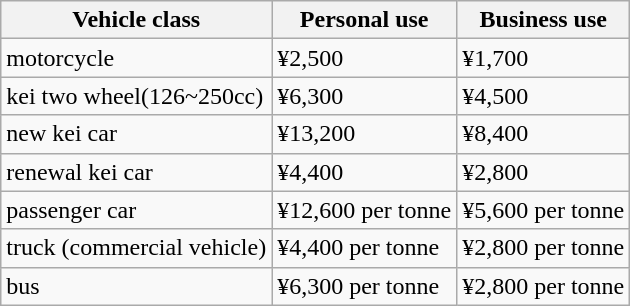<table class=wikitable>
<tr>
<th>Vehicle class</th>
<th>Personal use</th>
<th>Business use</th>
</tr>
<tr>
<td>motorcycle</td>
<td>¥2,500</td>
<td>¥1,700</td>
</tr>
<tr>
<td>kei two wheel(126~250cc)</td>
<td>¥6,300</td>
<td>¥4,500</td>
</tr>
<tr>
<td>new kei car</td>
<td>¥13,200</td>
<td>¥8,400</td>
</tr>
<tr>
<td>renewal kei car</td>
<td>¥4,400</td>
<td>¥2,800</td>
</tr>
<tr>
<td>passenger car</td>
<td>¥12,600 per tonne</td>
<td>¥5,600 per tonne</td>
</tr>
<tr>
<td>truck (commercial vehicle)</td>
<td>¥4,400 per tonne</td>
<td>¥2,800 per tonne</td>
</tr>
<tr>
<td>bus</td>
<td>¥6,300 per tonne</td>
<td>¥2,800 per tonne</td>
</tr>
</table>
